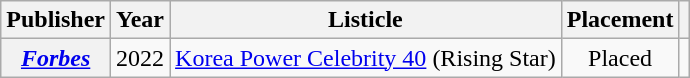<table class="wikitable plainrowheaders" style="text-align:center">
<tr>
<th scope="col">Publisher</th>
<th scope="col">Year</th>
<th scope="col">Listicle</th>
<th scope="col">Placement</th>
<th scope="col" class="unsortable"></th>
</tr>
<tr>
<th scope="row"><em><a href='#'>Forbes</a></em></th>
<td>2022</td>
<td style="text-align:left"><a href='#'>Korea Power Celebrity 40</a> (Rising Star)</td>
<td>Placed</td>
<td></td>
</tr>
</table>
